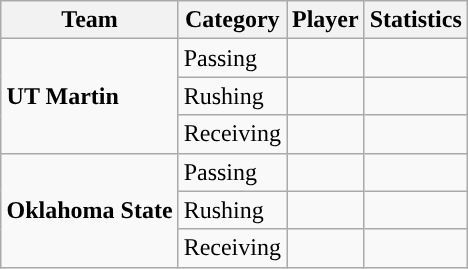<table class="wikitable" style="float: right;">
<tr>
<th>Team</th>
<th>Category</th>
<th>Player</th>
<th>Statistics</th>
</tr>
<tr>
<td rowspan=3><strong>UT Martin</strong></td>
<td>Passing</td>
<td></td>
<td></td>
</tr>
<tr>
<td>Rushing</td>
<td></td>
<td></td>
</tr>
<tr>
<td>Receiving</td>
<td></td>
<td></td>
</tr>
<tr>
<td rowspan=3><strong>Oklahoma State</strong></td>
<td>Passing</td>
<td></td>
<td></td>
</tr>
<tr>
<td>Rushing</td>
<td></td>
<td></td>
</tr>
<tr>
<td>Receiving</td>
<td></td>
<td></td>
</tr>
</table>
